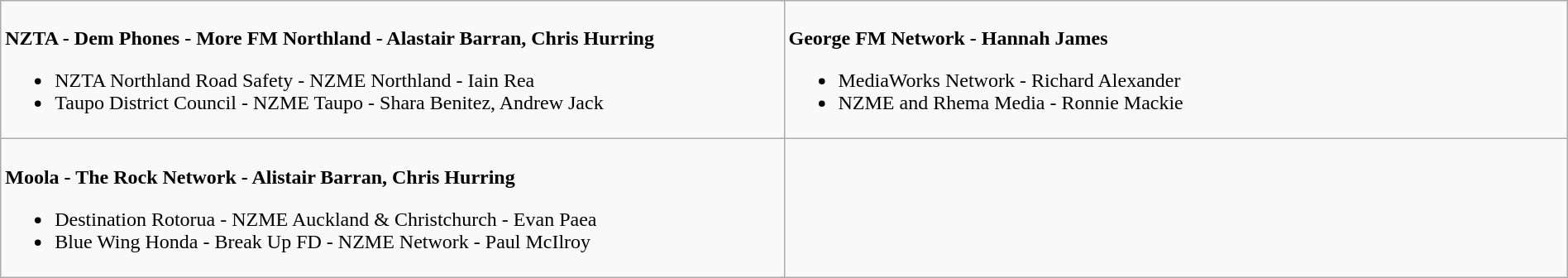<table class=wikitable width="100%">
<tr>
<td valign="top" width="50%"><br>
<strong>NZTA - Dem Phones - More FM Northland - Alastair Barran, Chris Hurring</strong><ul><li>NZTA Northland Road Safety - NZME Northland - Iain Rea</li><li>Taupo District Council - NZME Taupo - Shara Benitez, Andrew Jack</li></ul></td>
<td valign="top"  width="50%"><br>
<strong>George FM Network - Hannah James</strong><ul><li>MediaWorks Network - Richard Alexander</li><li>NZME and Rhema Media - Ronnie Mackie</li></ul></td>
</tr>
<tr>
<td valign="top" width="50%"><br>
<strong>Moola - The Rock Network - Alistair Barran, Chris Hurring</strong><ul><li>Destination Rotorua - NZME Auckland & Christchurch - Evan Paea</li><li>Blue Wing Honda - Break Up FD - NZME Network - Paul McIlroy</li></ul></td>
<td valign="top"  width="50%"></td>
</tr>
</table>
